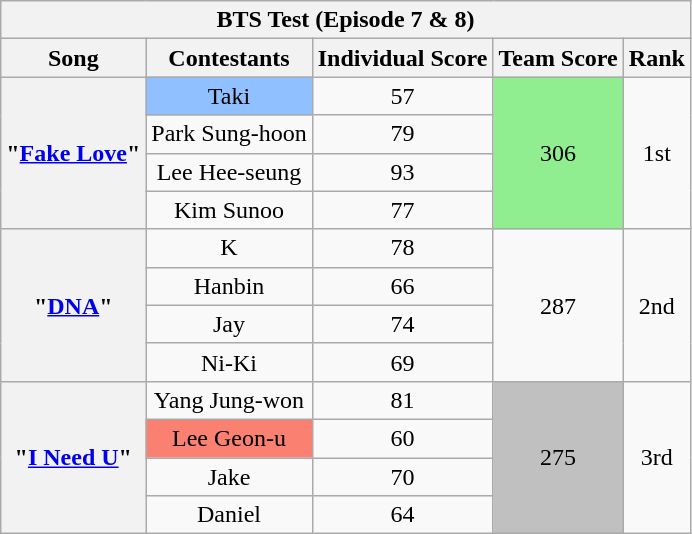<table class="wikitable sortable" style="text-align:center">
<tr>
<th colspan="5">BTS Test (Episode 7 & 8)</th>
</tr>
<tr>
<th>Song</th>
<th>Contestants</th>
<th>Individual Score</th>
<th>Team Score</th>
<th>Rank</th>
</tr>
<tr>
<th rowspan="4">"<a href='#'>Fake Love</a>"</th>
<td style="background:#90C0FF">Taki</td>
<td>57</td>
<td rowspan="4" style="background:#90EE90;">306</td>
<td rowspan="4">1st</td>
</tr>
<tr>
<td>Park Sung-hoon</td>
<td>79</td>
</tr>
<tr>
<td>Lee Hee-seung</td>
<td>93</td>
</tr>
<tr>
<td>Kim Sunoo</td>
<td>77</td>
</tr>
<tr>
<th rowspan="4">"<a href='#'>DNA</a>"</th>
<td>K</td>
<td>78</td>
<td rowspan="4">287</td>
<td rowspan="4">2nd</td>
</tr>
<tr>
<td>Hanbin</td>
<td>66</td>
</tr>
<tr>
<td>Jay</td>
<td>74</td>
</tr>
<tr>
<td>Ni-Ki</td>
<td>69</td>
</tr>
<tr>
<th rowspan="4">"<a href='#'>I Need U</a>"</th>
<td>Yang Jung-won</td>
<td>81</td>
<td rowspan="4" style="background:Silver;">275</td>
<td rowspan="4">3rd</td>
</tr>
<tr>
<td style="background:salmon;">Lee Geon-u</td>
<td>60</td>
</tr>
<tr>
<td>Jake</td>
<td>70</td>
</tr>
<tr>
<td>Daniel</td>
<td>64</td>
</tr>
</table>
